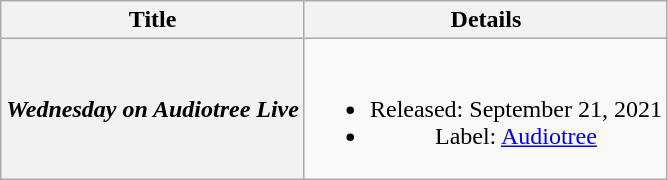<table class="wikitable plainrowheaders" style="text-align:center;">
<tr>
<th>Title</th>
<th>Details</th>
</tr>
<tr>
<th scope="row"><em>Wednesday on Audiotree Live</em></th>
<td><br><ul><li>Released: September 21, 2021</li><li>Label: <a href='#'>Audiotree</a></li></ul></td>
</tr>
</table>
